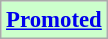<table class="wikitable" style="font-size: 95%">
<tr>
<td bgcolor="#ccffcc"><strong><a href='#'>Promoted</a></strong></td>
</tr>
</table>
